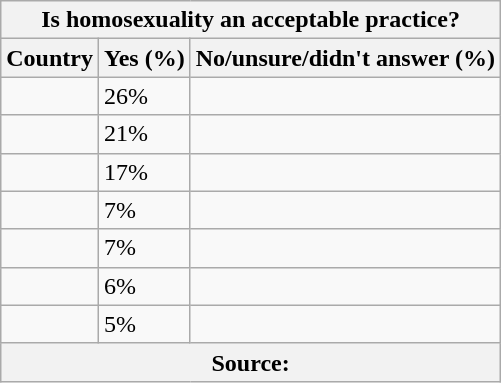<table class="wikitable sortable">
<tr>
<th colspan="3">Is homosexuality an acceptable practice?</th>
</tr>
<tr>
<th>Country</th>
<th>Yes (%)</th>
<th>No/unsure/didn't answer (%)</th>
</tr>
<tr>
<td></td>
<td>26%</td>
<td></td>
</tr>
<tr>
<td></td>
<td>21%</td>
<td></td>
</tr>
<tr>
<td></td>
<td>17%</td>
<td></td>
</tr>
<tr>
<td></td>
<td>7%</td>
<td></td>
</tr>
<tr>
<td></td>
<td>7%</td>
<td></td>
</tr>
<tr>
<td></td>
<td>6%</td>
<td></td>
</tr>
<tr>
<td></td>
<td>5%</td>
<td></td>
</tr>
<tr>
<th colspan="3">Source: </th>
</tr>
</table>
